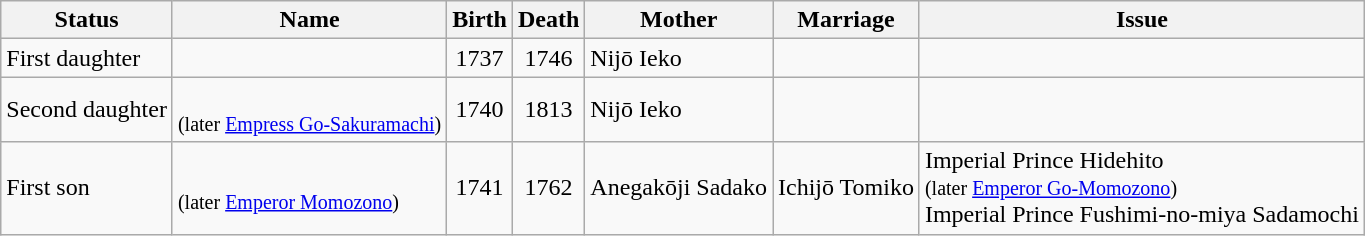<table class="wikitable sortable">
<tr>
<th>Status</th>
<th>Name</th>
<th>Birth</th>
<th>Death</th>
<th>Mother</th>
<th class="unsortable">Marriage</th>
<th class="unsortable">Issue</th>
</tr>
<tr>
<td>First daughter</td>
<td></td>
<td align="center">1737</td>
<td align="center">1746</td>
<td>Nijō Ieko</td>
<td></td>
<td></td>
</tr>
<tr>
<td>Second daughter</td>
<td><br><small>(later <a href='#'>Empress Go-Sakuramachi</a>)</small></td>
<td align="center">1740</td>
<td align="center">1813</td>
<td>Nijō Ieko</td>
<td></td>
<td></td>
</tr>
<tr>
<td>First son</td>
<td><br><small>(later <a href='#'>Emperor Momozono</a>)</small></td>
<td align="center">1741</td>
<td align="center">1762</td>
<td>Anegakōji Sadako</td>
<td>Ichijō Tomiko</td>
<td>Imperial Prince Hidehito<br><small>(later <a href='#'>Emperor Go-Momozono</a>)</small><br>Imperial Prince Fushimi-no-miya Sadamochi</td>
</tr>
</table>
